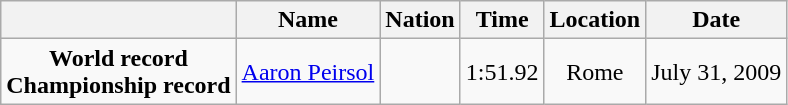<table class=wikitable style=text-align:center>
<tr>
<th></th>
<th>Name</th>
<th>Nation</th>
<th>Time</th>
<th>Location</th>
<th>Date</th>
</tr>
<tr>
<td><strong>World record</strong> <br> <strong>Championship record</strong></td>
<td><a href='#'>Aaron Peirsol</a></td>
<td></td>
<td align=left>1:51.92</td>
<td>Rome</td>
<td>July 31, 2009</td>
</tr>
</table>
